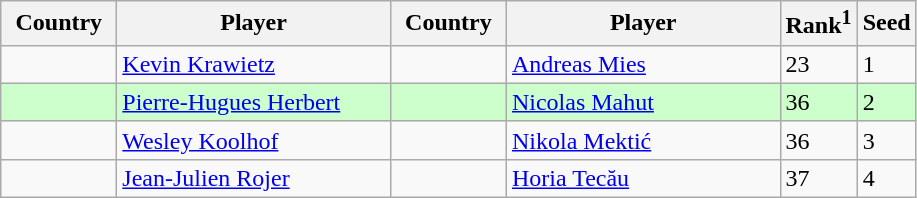<table class="sortable wikitable">
<tr>
<th width="70">Country</th>
<th width="175">Player</th>
<th width="70">Country</th>
<th width="175">Player</th>
<th>Rank<sup>1</sup></th>
<th>Seed</th>
</tr>
<tr>
<td></td>
<td><a href='#'>Kevin Krawietz</a></td>
<td></td>
<td><a href='#'>Andreas Mies</a></td>
<td>23</td>
<td>1</td>
</tr>
<tr style="background:#cfc;">
<td></td>
<td><a href='#'>Pierre-Hugues Herbert</a></td>
<td></td>
<td><a href='#'>Nicolas Mahut</a></td>
<td>36</td>
<td>2</td>
</tr>
<tr>
<td></td>
<td><a href='#'>Wesley Koolhof</a></td>
<td></td>
<td><a href='#'>Nikola Mektić</a></td>
<td>36</td>
<td>3</td>
</tr>
<tr>
<td></td>
<td><a href='#'>Jean-Julien Rojer</a></td>
<td></td>
<td><a href='#'>Horia Tecău</a></td>
<td>37</td>
<td>4</td>
</tr>
</table>
